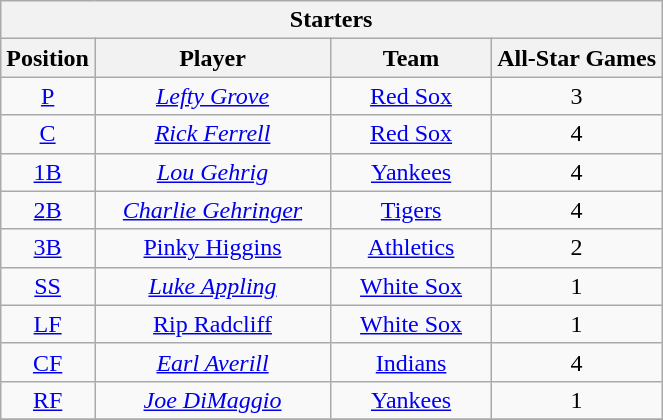<table class="wikitable" style="font-size: 100%; text-align:right;">
<tr>
<th colspan="4">Starters</th>
</tr>
<tr>
<th>Position</th>
<th width="150">Player</th>
<th width="100">Team</th>
<th>All-Star Games</th>
</tr>
<tr>
<td align="center"><a href='#'>P</a></td>
<td align="center"><em><a href='#'>Lefty Grove</a></em></td>
<td align="center"><a href='#'>Red Sox</a></td>
<td align="center">3</td>
</tr>
<tr>
<td align="center"><a href='#'>C</a></td>
<td align="center"><em><a href='#'>Rick Ferrell</a></em></td>
<td align="center"><a href='#'>Red Sox</a></td>
<td align="center">4</td>
</tr>
<tr>
<td align="center"><a href='#'>1B</a></td>
<td align="center"><em><a href='#'>Lou Gehrig</a></em></td>
<td align="center"><a href='#'>Yankees</a></td>
<td align="center">4</td>
</tr>
<tr>
<td align="center"><a href='#'>2B</a></td>
<td align="center"><em><a href='#'>Charlie Gehringer</a></em></td>
<td align="center"><a href='#'>Tigers</a></td>
<td align="center">4</td>
</tr>
<tr>
<td align="center"><a href='#'>3B</a></td>
<td align="center"><a href='#'>Pinky Higgins</a></td>
<td align="center"><a href='#'>Athletics</a></td>
<td align="center">2</td>
</tr>
<tr>
<td align="center"><a href='#'>SS</a></td>
<td align="center"><em><a href='#'>Luke Appling</a></em></td>
<td align="center"><a href='#'>White Sox</a></td>
<td align="center">1</td>
</tr>
<tr>
<td align="center"><a href='#'>LF</a></td>
<td align="center"><a href='#'>Rip Radcliff</a></td>
<td align="center"><a href='#'>White Sox</a></td>
<td align="center">1</td>
</tr>
<tr>
<td align="center"><a href='#'>CF</a></td>
<td align="center"><em><a href='#'>Earl Averill</a></em></td>
<td align="center"><a href='#'>Indians</a></td>
<td align="center">4</td>
</tr>
<tr>
<td align="center"><a href='#'>RF</a></td>
<td align="center"><em><a href='#'>Joe DiMaggio</a></em></td>
<td align="center"><a href='#'>Yankees</a></td>
<td align="center">1</td>
</tr>
<tr>
</tr>
</table>
